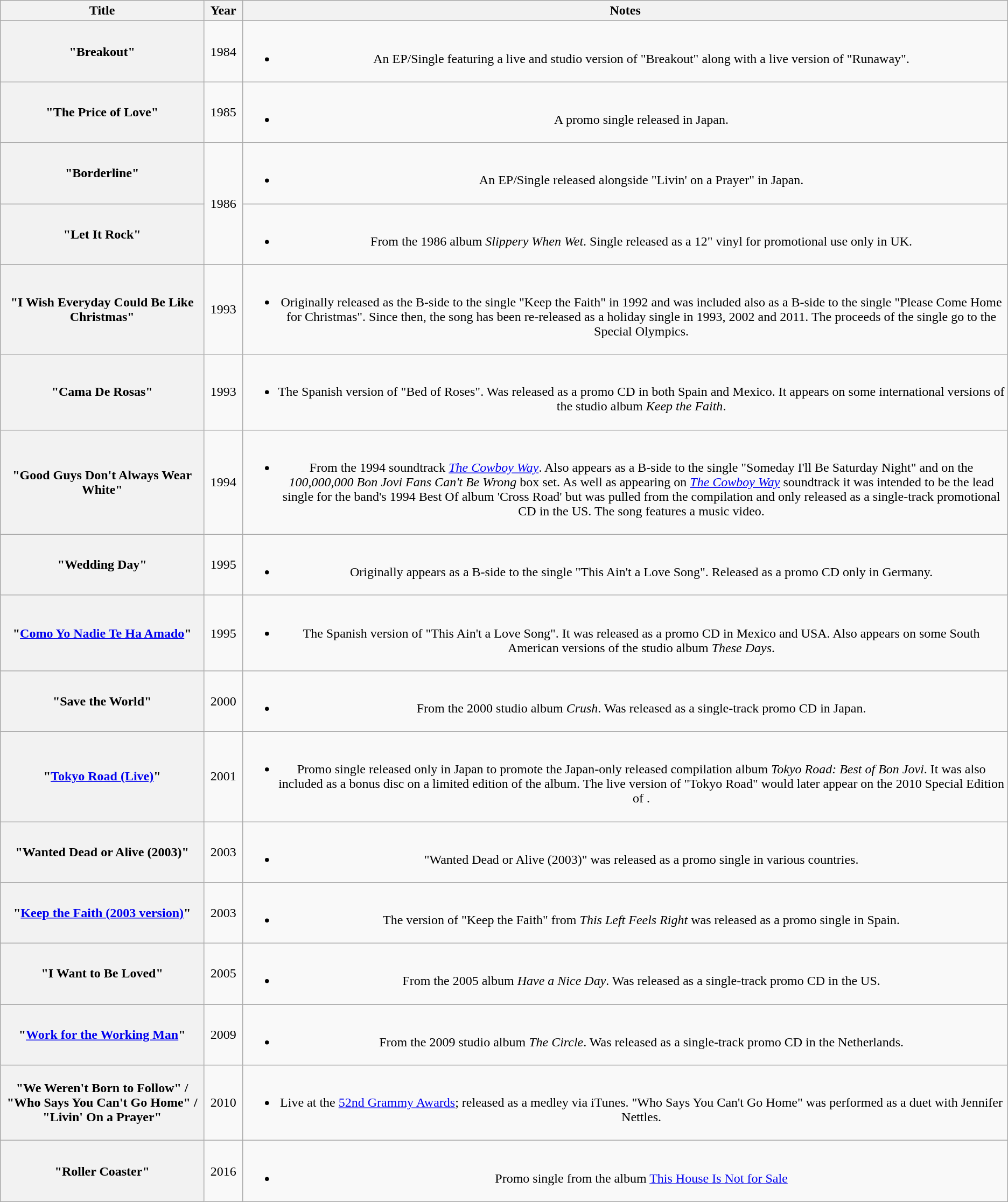<table class="wikitable plainrowheaders" style="text-align:center;">
<tr>
<th style="width:23em;">Title</th>
<th style="width:3em;">Year</th>
<th style="width:100em;">Notes</th>
</tr>
<tr>
<th scope="row">"Breakout"</th>
<td>1984</td>
<td><br><ul><li>An EP/Single featuring a live and studio version of "Breakout" along with a live version of "Runaway".</li></ul></td>
</tr>
<tr>
<th scope="row">"The Price of Love"</th>
<td>1985</td>
<td><br><ul><li>A promo single released in Japan.</li></ul></td>
</tr>
<tr>
<th scope="row">"Borderline"</th>
<td rowspan="2">1986</td>
<td><br><ul><li>An EP/Single released alongside "Livin' on a Prayer" in Japan.</li></ul></td>
</tr>
<tr>
<th scope="row">"Let It Rock"</th>
<td><br><ul><li>From the 1986 album <em>Slippery When Wet</em>. Single released as a 12" vinyl for promotional use only in UK.</li></ul></td>
</tr>
<tr>
<th scope="row">"I Wish Everyday Could Be Like Christmas"</th>
<td>1993</td>
<td><br><ul><li>Originally released as the B-side to the single "Keep the Faith" in 1992 and was included also as a B-side to the single "Please Come Home for Christmas". Since then, the song has been re-released as a holiday single in 1993, 2002 and 2011. The proceeds of the single go to the Special Olympics.</li></ul></td>
</tr>
<tr>
<th scope="row">"Cama De Rosas"</th>
<td>1993</td>
<td><br><ul><li>The Spanish version of "Bed of Roses". Was released as a promo CD in both Spain and Mexico. It appears on some international versions of the studio album <em>Keep the Faith</em>.</li></ul></td>
</tr>
<tr>
<th scope="row">"Good Guys Don't Always Wear White"</th>
<td>1994</td>
<td><br><ul><li>From the 1994 soundtrack <em><a href='#'>The Cowboy Way</a></em>.  Also appears as a B-side to the single "Someday I'll Be Saturday Night" and on the <em>100,000,000 Bon Jovi Fans Can't Be Wrong</em> box set. As well as appearing on <em><a href='#'>The Cowboy Way</a></em> soundtrack it was intended to be the lead single for the band's 1994 Best Of album 'Cross Road' but was pulled from the compilation and only released as a single-track promotional CD in the US. The song features a music video.</li></ul></td>
</tr>
<tr>
<th scope="row">"Wedding Day"</th>
<td>1995</td>
<td><br><ul><li>Originally appears as a B-side to the single "This Ain't a Love Song". Released as a promo CD only in Germany.</li></ul></td>
</tr>
<tr>
<th scope="row">"<a href='#'>Como Yo Nadie Te Ha Amado</a>"</th>
<td>1995</td>
<td><br><ul><li>The Spanish version of "This Ain't a Love Song". It was released as a promo CD in Mexico and USA. Also appears on some South American versions of the studio album <em>These Days</em>.</li></ul></td>
</tr>
<tr>
<th scope="row">"Save the World"</th>
<td>2000</td>
<td><br><ul><li>From the 2000 studio album <em>Crush</em>. Was released as a single-track promo CD in Japan.</li></ul></td>
</tr>
<tr>
<th scope="row">"<a href='#'>Tokyo Road (Live)</a>"</th>
<td>2001</td>
<td><br><ul><li>Promo single released only in Japan to promote the Japan-only released compilation album <em>Tokyo Road: Best of Bon Jovi</em>. It was also included as a bonus disc on a limited edition of the album. The live version of "Tokyo Road" would later appear on the 2010 Special Edition of <em></em>.</li></ul></td>
</tr>
<tr>
<th scope="row">"Wanted Dead or Alive (2003)"</th>
<td>2003</td>
<td><br><ul><li>"Wanted Dead or Alive (2003)" was released as a promo single in various countries.</li></ul></td>
</tr>
<tr>
<th scope="row">"<a href='#'>Keep the Faith (2003 version)</a>"</th>
<td>2003</td>
<td><br><ul><li>The version of "Keep the Faith" from <em>This Left Feels Right</em> was released as a promo single in Spain.</li></ul></td>
</tr>
<tr>
<th scope="row">"I Want to Be Loved"</th>
<td>2005</td>
<td><br><ul><li>From the 2005 album <em>Have a Nice Day</em>. Was released as a single-track promo CD in the US.</li></ul></td>
</tr>
<tr>
<th scope="row">"<a href='#'>Work for the Working Man</a>"</th>
<td>2009</td>
<td><br><ul><li>From the 2009 studio album <em>The Circle</em>. Was released as a single-track promo CD in the Netherlands.</li></ul></td>
</tr>
<tr>
<th scope="row">"We Weren't Born to Follow" / "Who Says You Can't Go Home" / "Livin' On a Prayer"</th>
<td>2010</td>
<td><br><ul><li>Live at the <a href='#'>52nd Grammy Awards</a>; released as a medley via iTunes. "Who Says You Can't Go Home" was performed as a duet with Jennifer Nettles.</li></ul></td>
</tr>
<tr>
<th scope="row">"Roller Coaster"</th>
<td>2016</td>
<td><br><ul><li>Promo single from the album <a href='#'>This House Is Not for Sale</a></li></ul></td>
</tr>
</table>
